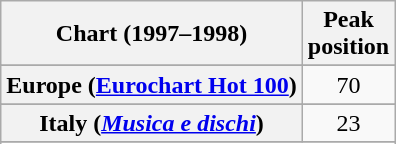<table class="wikitable sortable plainrowheaders" style="text-align:center">
<tr>
<th scope="col">Chart (1997–1998)</th>
<th scope="col">Peak<br>position</th>
</tr>
<tr>
</tr>
<tr>
</tr>
<tr>
</tr>
<tr>
<th scope="row">Europe (<a href='#'>Eurochart Hot 100</a>)</th>
<td>70</td>
</tr>
<tr>
</tr>
<tr>
<th scope="row">Italy (<em><a href='#'>Musica e dischi</a></em>)</th>
<td>23</td>
</tr>
<tr>
</tr>
<tr>
</tr>
<tr>
</tr>
<tr>
</tr>
</table>
